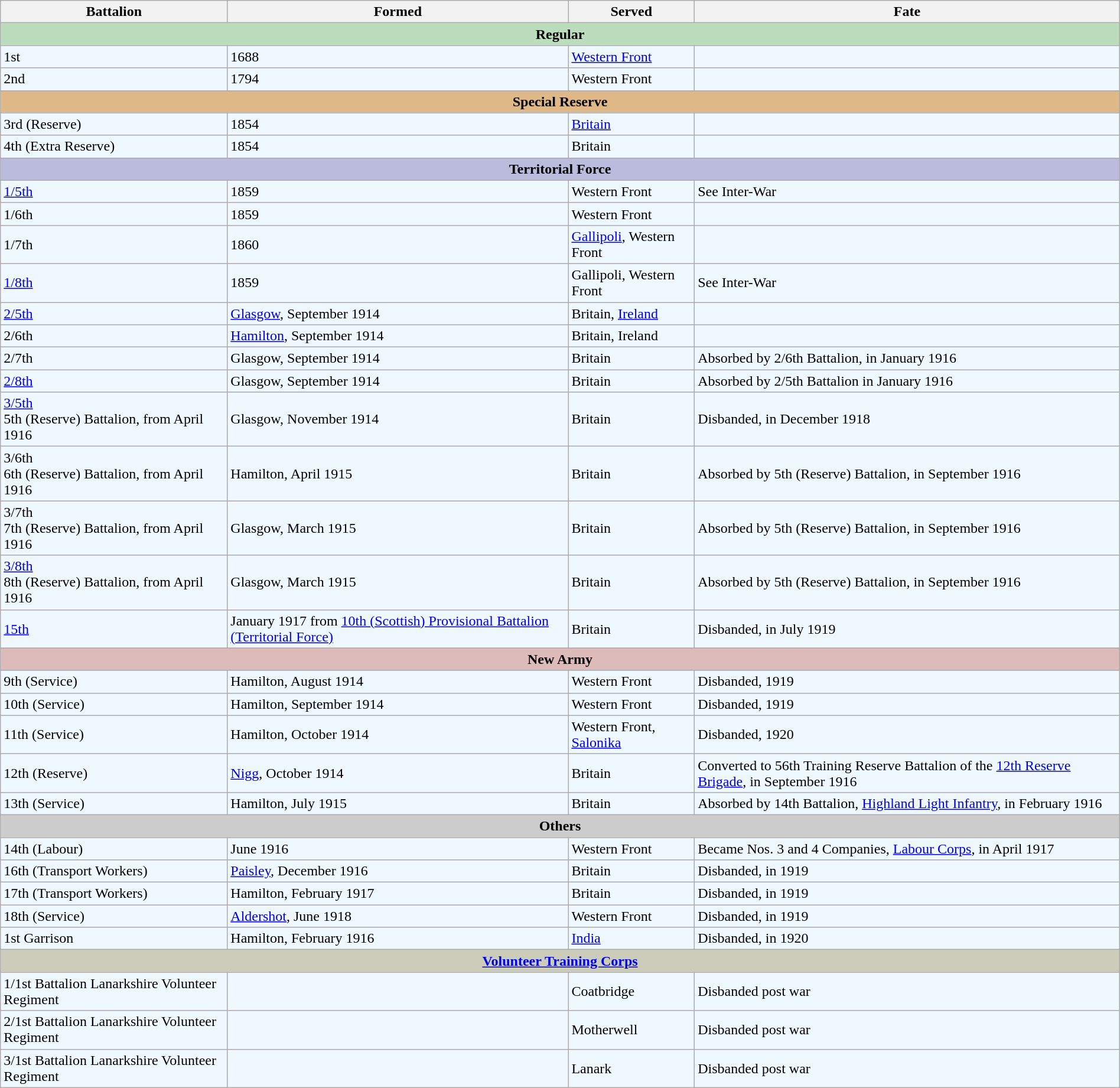<table class="wikitable" style="width:100%;">
<tr>
<th>Battalion</th>
<th>Formed</th>
<th>Served</th>
<th>Fate</th>
</tr>
<tr>
<th colspan="5" style="background:#bdb;">Regular</th>
</tr>
<tr style="background:#f0f8ff;">
<td>1st</td>
<td>1688</td>
<td><a href='#'>Western Front</a></td>
<td></td>
</tr>
<tr style="background:#f0f8ff;">
<td>2nd</td>
<td>1794</td>
<td>Western Front</td>
<td></td>
</tr>
<tr>
<th colspan="5" style="background:#deb887;">Special Reserve</th>
</tr>
<tr style="background:#f0f8ff;">
<td>3rd (Reserve)</td>
<td>1854</td>
<td><a href='#'>Britain</a></td>
<td></td>
</tr>
<tr style="background:#f0f8ff;">
<td>4th (Extra Reserve)</td>
<td>1854</td>
<td>Britain</td>
<td></td>
</tr>
<tr>
<th colspan="5" style="background:#bbd;">Territorial Force</th>
</tr>
<tr style="background:#f0f8ff;">
<td><a href='#'>1/5th</a></td>
<td>1859</td>
<td>Western Front</td>
<td>See Inter-War</td>
</tr>
<tr style="background:#f0f8ff;">
<td>1/6th</td>
<td>1859</td>
<td>Western Front</td>
<td></td>
</tr>
<tr style="background:#f0f8ff;">
<td>1/7th</td>
<td>1860</td>
<td><a href='#'>Gallipoli</a>, Western Front</td>
<td></td>
</tr>
<tr style="background:#f0f8ff;">
<td><a href='#'>1/8th</a></td>
<td>1859</td>
<td>Gallipoli, Western Front</td>
<td>See Inter-War</td>
</tr>
<tr style="background:#f0f8ff;">
<td><a href='#'>2/5th</a></td>
<td><a href='#'>Glasgow</a>, September 1914</td>
<td>Britain, <a href='#'>Ireland</a></td>
<td></td>
</tr>
<tr style="background:#f0f8ff;">
<td>2/6th</td>
<td><a href='#'>Hamilton</a>, September 1914</td>
<td>Britain, Ireland</td>
<td></td>
</tr>
<tr style="background:#f0f8ff;">
<td>2/7th</td>
<td>Glasgow, September 1914</td>
<td>Britain</td>
<td>Absorbed by 2/6th Battalion, in January 1916</td>
</tr>
<tr style="background:#f0f8ff;">
<td><a href='#'>2/8th</a></td>
<td>Glasgow, September 1914</td>
<td>Britain</td>
<td>Absorbed by 2/5th Battalion in January 1916</td>
</tr>
<tr style="background:#f0f8ff;">
<td><a href='#'>3/5th</a><br>5th (Reserve) Battalion, from April 1916</td>
<td>Glasgow, November 1914</td>
<td>Britain</td>
<td>Disbanded, in December 1918</td>
</tr>
<tr style="background:#f0f8ff;">
<td>3/6th<br>6th (Reserve) Battalion, from April 1916</td>
<td>Hamilton, April 1915</td>
<td>Britain</td>
<td>Absorbed by 5th (Reserve) Battalion, in September 1916</td>
</tr>
<tr style="background:#f0f8ff;">
<td>3/7th<br>7th (Reserve) Battalion, from April 1916</td>
<td>Glasgow, March 1915</td>
<td>Britain</td>
<td>Absorbed by 5th (Reserve) Battalion, in September 1916</td>
</tr>
<tr style="background:#f0f8ff;">
<td><a href='#'>3/8th</a><br>8th (Reserve) Battalion, from April 1916</td>
<td>Glasgow, March 1915</td>
<td>Britain</td>
<td>Absorbed by 5th (Reserve) Battalion, in September 1916</td>
</tr>
<tr style="background:#f0f8ff;">
<td><a href='#'>15th</a></td>
<td>January 1917 from <a href='#'>10th (Scottish) Provisional Battalion (Territorial Force)</a></td>
<td>Britain</td>
<td>Disbanded, in July 1919</td>
</tr>
<tr>
<th colspan="5" style="background:#dbb;">New Army</th>
</tr>
<tr style="background:#f0f8ff;">
<td>9th (Service)</td>
<td>Hamilton, August 1914</td>
<td>Western Front</td>
<td>Disbanded, 1919</td>
</tr>
<tr style="background:#f0f8ff;">
<td>10th (Service)</td>
<td>Hamilton, September 1914</td>
<td>Western Front</td>
<td>Disbanded, 1919</td>
</tr>
<tr style="background:#f0f8ff;">
<td>11th (Service)</td>
<td>Hamilton, October 1914</td>
<td>Western Front, <a href='#'>Salonika</a></td>
<td>Disbanded, 1920</td>
</tr>
<tr style="background:#f0f8ff;">
<td>12th (Reserve)</td>
<td><a href='#'>Nigg</a>, October 1914</td>
<td>Britain</td>
<td>Converted to 56th Training Reserve Battalion of the <a href='#'>12th Reserve Brigade</a>, in September 1916</td>
</tr>
<tr style="background:#f0f8ff;">
<td>13th (Service)</td>
<td>Hamilton, July 1915</td>
<td>Britain</td>
<td>Absorbed by 14th Battalion, <a href='#'>Highland Light Infantry</a>, in February 1916</td>
</tr>
<tr>
<th colspan="5" style="background:#ccc;">Others</th>
</tr>
<tr style="background:#f0f8ff;">
<td>14th (Labour)</td>
<td>June 1916</td>
<td>Western Front</td>
<td>Became Nos. 3 and 4 Companies, <a href='#'>Labour Corps</a>, in April 1917</td>
</tr>
<tr style="background:#f0f8ff;">
<td>16th (Transport Workers)</td>
<td><a href='#'>Paisley</a>, December 1916</td>
<td>Britain</td>
<td>Disbanded, in 1919</td>
</tr>
<tr style="background:#f0f8ff;">
<td>17th (Transport Workers)</td>
<td>Hamilton, February 1917</td>
<td>Britain</td>
<td>Disbanded, in 1919</td>
</tr>
<tr style="background:#f0f8ff;">
<td>18th (Service)</td>
<td><a href='#'>Aldershot</a>, June 1918</td>
<td>Western Front</td>
<td>Disbanded, in 1919</td>
</tr>
<tr style="background:#f0f8ff;">
<td>1st Garrison</td>
<td>Hamilton, February 1916</td>
<td><a href='#'>India</a></td>
<td>Disbanded, in 1920</td>
</tr>
<tr>
<th colspan="5" style="background:#ccb;"><a href='#'>Volunteer Training Corps</a></th>
</tr>
<tr style="background:#f0f8ff;">
<td>1/1st Battalion Lanarkshire Volunteer Regiment</td>
<td></td>
<td>Coatbridge</td>
<td>Disbanded post war</td>
</tr>
<tr style="background:#f0f8ff;">
<td>2/1st Battalion Lanarkshire  Volunteer Regiment</td>
<td></td>
<td>Motherwell</td>
<td>Disbanded post war</td>
</tr>
<tr style="background:#f0f8ff;">
<td>3/1st Battalion Lanarkshire Volunteer Regiment</td>
<td></td>
<td>Lanark</td>
<td>Disbanded post war</td>
</tr>
</table>
